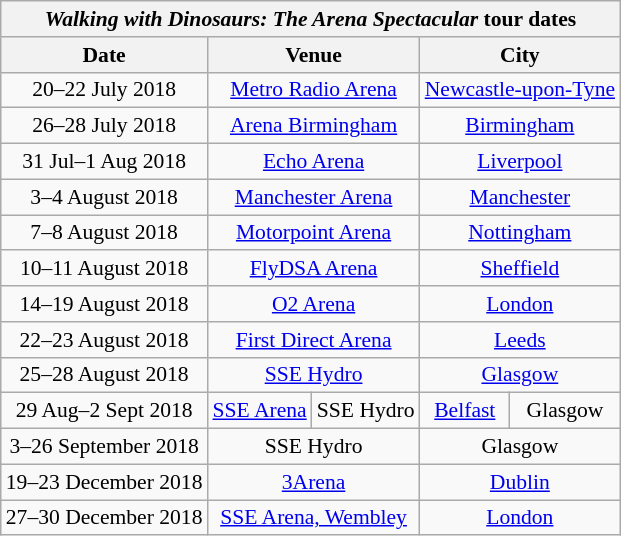<table class="wikitable" style="text-align:center; font-size:90%; width=100%">
<tr>
<th colspan=5><em>Walking with Dinosaurs: The Arena Spectacular</em> tour dates</th>
</tr>
<tr>
<th>Date</th>
<th colspan=2>Venue</th>
<th colspan=2>City</th>
</tr>
<tr>
<td>20–22 July 2018</td>
<td colspan=2><a href='#'>Metro Radio Arena</a></td>
<td colspan=2><a href='#'>Newcastle-upon-Tyne</a></td>
</tr>
<tr>
<td>26–28 July 2018</td>
<td colspan=2><a href='#'>Arena Birmingham</a></td>
<td colspan=2><a href='#'>Birmingham</a></td>
</tr>
<tr>
<td>31 Jul–1 Aug 2018</td>
<td colspan=2><a href='#'>Echo Arena</a></td>
<td colspan=2><a href='#'>Liverpool</a></td>
</tr>
<tr>
<td>3–4 August 2018</td>
<td colspan=2><a href='#'>Manchester Arena</a></td>
<td colspan=2><a href='#'>Manchester</a></td>
</tr>
<tr>
<td>7–8 August 2018</td>
<td colspan=2><a href='#'>Motorpoint Arena</a></td>
<td colspan=2><a href='#'>Nottingham</a></td>
</tr>
<tr>
<td>10–11 August 2018</td>
<td colspan=2><a href='#'>FlyDSA Arena</a></td>
<td colspan=2><a href='#'>Sheffield</a></td>
</tr>
<tr>
<td>14–19 August 2018</td>
<td colspan=2><a href='#'>O2 Arena</a></td>
<td colspan=2><a href='#'>London</a></td>
</tr>
<tr>
<td>22–23 August 2018</td>
<td colspan=2><a href='#'>First Direct Arena</a></td>
<td colspan=2><a href='#'>Leeds</a></td>
</tr>
<tr>
<td>25–28 August 2018</td>
<td colspan=2><a href='#'>SSE Hydro</a></td>
<td colspan=2><a href='#'>Glasgow</a></td>
</tr>
<tr>
<td>29 Aug–2 Sept 2018</td>
<td><a href='#'>SSE Arena</a></td>
<td>SSE Hydro</td>
<td><a href='#'>Belfast</a></td>
<td>Glasgow</td>
</tr>
<tr>
<td>3–26 September 2018</td>
<td colspan=2>SSE Hydro</td>
<td colspan=2>Glasgow</td>
</tr>
<tr>
<td>19–23 December 2018</td>
<td colspan=2><a href='#'>3Arena</a></td>
<td colspan=2><a href='#'>Dublin</a></td>
</tr>
<tr>
<td>27–30 December 2018</td>
<td colspan=2><a href='#'>SSE Arena, Wembley</a></td>
<td colspan=2><a href='#'>London</a></td>
</tr>
</table>
